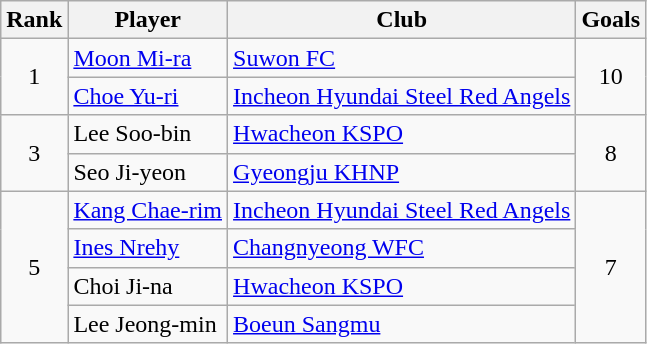<table class="wikitable" style="text-align:center">
<tr>
<th>Rank</th>
<th>Player</th>
<th>Club</th>
<th>Goals</th>
</tr>
<tr>
<td rowspan=2>1</td>
<td align="left"> <a href='#'>Moon Mi-ra</a></td>
<td align="left"><a href='#'>Suwon FC</a></td>
<td rowspan=2>10</td>
</tr>
<tr>
<td align="left"> <a href='#'>Choe Yu-ri</a></td>
<td align="left"><a href='#'>Incheon Hyundai Steel Red Angels</a></td>
</tr>
<tr>
<td rowspan=2>3</td>
<td align="left"> Lee Soo-bin</td>
<td align="left"><a href='#'>Hwacheon KSPO</a></td>
<td rowspan=2>8</td>
</tr>
<tr>
<td align="left"> Seo Ji-yeon</td>
<td align="left"><a href='#'>Gyeongju KHNP</a></td>
</tr>
<tr>
<td rowspan=4>5</td>
<td align="left"> <a href='#'>Kang Chae-rim</a></td>
<td align="left"><a href='#'>Incheon Hyundai Steel Red Angels</a></td>
<td rowspan=4>7</td>
</tr>
<tr>
<td align="left"> <a href='#'>Ines Nrehy</a></td>
<td align="left"><a href='#'>Changnyeong WFC</a></td>
</tr>
<tr>
<td align="left"> Choi Ji-na</td>
<td align="left"><a href='#'>Hwacheon KSPO</a></td>
</tr>
<tr>
<td align="left"> Lee Jeong-min</td>
<td align="left"><a href='#'>Boeun Sangmu</a></td>
</tr>
</table>
